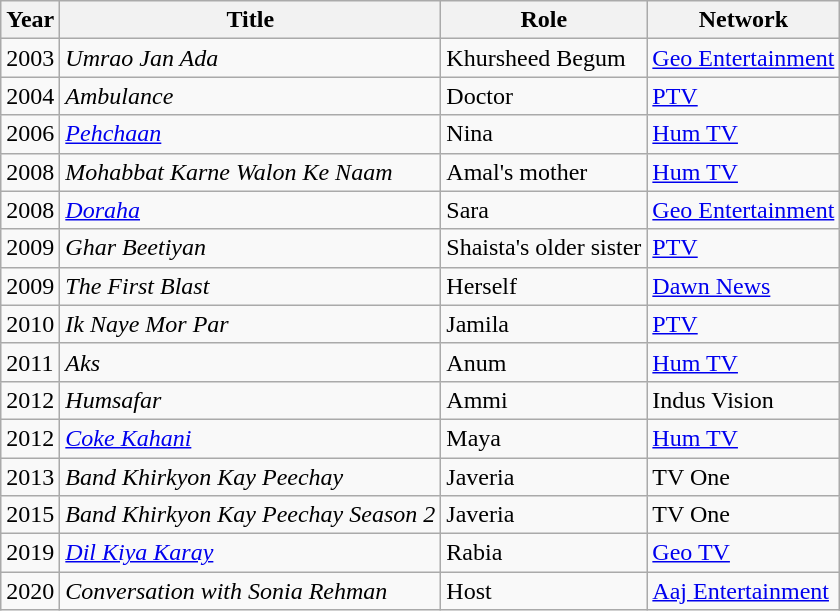<table class="wikitable sortable plainrowheaders">
<tr style="text-align:center;">
<th scope="col">Year</th>
<th scope="col">Title</th>
<th scope="col">Role</th>
<th scope="col">Network</th>
</tr>
<tr>
<td>2003</td>
<td><em>Umrao Jan Ada</em></td>
<td>Khursheed Begum</td>
<td><a href='#'>Geo Entertainment</a></td>
</tr>
<tr>
<td>2004</td>
<td><em>Ambulance</em></td>
<td>Doctor</td>
<td><a href='#'>PTV</a></td>
</tr>
<tr>
<td>2006</td>
<td><em><a href='#'>Pehchaan</a></em></td>
<td>Nina</td>
<td><a href='#'>Hum TV</a></td>
</tr>
<tr>
<td>2008</td>
<td><em>Mohabbat Karne Walon Ke Naam</em></td>
<td>Amal's mother</td>
<td><a href='#'>Hum TV</a></td>
</tr>
<tr>
<td>2008</td>
<td><em><a href='#'>Doraha</a></em></td>
<td>Sara</td>
<td><a href='#'>Geo Entertainment</a></td>
</tr>
<tr>
<td>2009</td>
<td><em>Ghar Beetiyan</em></td>
<td>Shaista's older sister</td>
<td><a href='#'>PTV</a></td>
</tr>
<tr>
<td>2009</td>
<td><em>The First Blast</em></td>
<td>Herself</td>
<td><a href='#'>Dawn News</a></td>
</tr>
<tr>
<td>2010</td>
<td><em>Ik Naye Mor Par</em></td>
<td>Jamila</td>
<td><a href='#'>PTV</a></td>
</tr>
<tr>
<td>2011</td>
<td><em>Aks</em></td>
<td>Anum</td>
<td><a href='#'>Hum TV</a></td>
</tr>
<tr>
<td>2012</td>
<td><em>Humsafar</em></td>
<td>Ammi</td>
<td>Indus Vision</td>
</tr>
<tr>
<td>2012</td>
<td><em><a href='#'>Coke Kahani</a></em></td>
<td>Maya</td>
<td><a href='#'>Hum TV</a></td>
</tr>
<tr>
<td>2013</td>
<td><em>Band Khirkyon Kay Peechay</em></td>
<td>Javeria</td>
<td>TV One</td>
</tr>
<tr>
<td>2015</td>
<td><em>Band Khirkyon Kay Peechay Season 2</em></td>
<td>Javeria</td>
<td>TV One</td>
</tr>
<tr>
<td>2019</td>
<td><em><a href='#'>Dil Kiya Karay</a></em></td>
<td>Rabia</td>
<td><a href='#'>Geo TV</a></td>
</tr>
<tr>
<td>2020</td>
<td><em>Conversation with Sonia Rehman</em></td>
<td>Host</td>
<td><a href='#'>Aaj Entertainment</a></td>
</tr>
</table>
